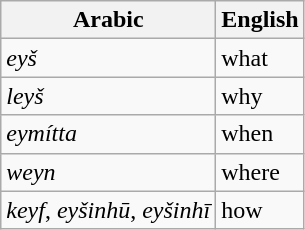<table class="wikitable">
<tr>
<th>Arabic</th>
<th>English</th>
</tr>
<tr>
<td><em>eyš</em></td>
<td>what</td>
</tr>
<tr>
<td><em>leyš</em></td>
<td>why</td>
</tr>
<tr>
<td><em>eymítta</em></td>
<td>when</td>
</tr>
<tr>
<td><em>weyn</em></td>
<td>where</td>
</tr>
<tr>
<td><em>keyf</em>, <em>eyšinhū</em>, <em>eyšinhī</em></td>
<td>how</td>
</tr>
</table>
